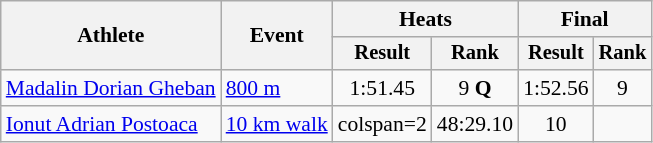<table class="wikitable" style="font-size:90%">
<tr>
<th rowspan=2>Athlete</th>
<th rowspan=2>Event</th>
<th colspan=2>Heats</th>
<th colspan=2>Final</th>
</tr>
<tr style="font-size:95%">
<th>Result</th>
<th>Rank</th>
<th>Result</th>
<th>Rank</th>
</tr>
<tr align=center>
<td align=left><a href='#'>Madalin Dorian Gheban</a></td>
<td align=left><a href='#'>800 m</a></td>
<td>1:51.45</td>
<td>9 <strong>Q</strong></td>
<td>1:52.56</td>
<td>9</td>
</tr>
<tr align=center>
<td align=left><a href='#'>Ionut Adrian Postoaca</a></td>
<td align=left><a href='#'>10 km walk</a></td>
<td>colspan=2 </td>
<td>48:29.10</td>
<td>10</td>
</tr>
</table>
